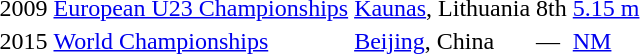<table>
<tr>
<td>2009</td>
<td><a href='#'>European U23 Championships</a></td>
<td><a href='#'>Kaunas</a>, Lithuania</td>
<td>8th</td>
<td><a href='#'>5.15 m</a></td>
</tr>
<tr>
<td>2015</td>
<td><a href='#'>World Championships</a></td>
<td><a href='#'>Beijing</a>, China</td>
<td>—</td>
<td><a href='#'>NM</a></td>
</tr>
</table>
